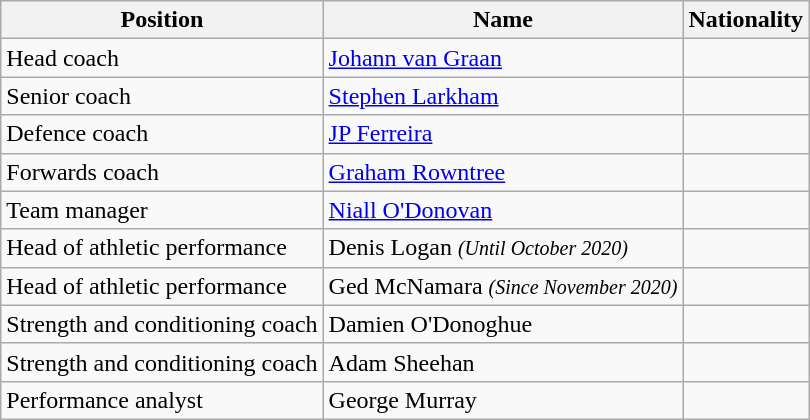<table class="wikitable">
<tr>
<th>Position</th>
<th>Name</th>
<th>Nationality</th>
</tr>
<tr>
<td>Head coach</td>
<td><a href='#'>Johann van Graan</a></td>
<td></td>
</tr>
<tr>
<td>Senior coach</td>
<td><a href='#'>Stephen Larkham</a></td>
<td></td>
</tr>
<tr>
<td>Defence coach</td>
<td><a href='#'>JP Ferreira</a></td>
<td></td>
</tr>
<tr>
<td>Forwards coach</td>
<td><a href='#'>Graham Rowntree</a></td>
<td></td>
</tr>
<tr>
<td>Team manager</td>
<td><a href='#'>Niall O'Donovan</a></td>
<td></td>
</tr>
<tr>
<td>Head of athletic performance</td>
<td>Denis Logan <small><em>(Until October 2020)</em></small></td>
<td></td>
</tr>
<tr>
<td>Head of athletic performance</td>
<td>Ged McNamara <small><em>(Since November 2020)</em></small></td>
<td></td>
</tr>
<tr>
<td>Strength and conditioning coach</td>
<td>Damien O'Donoghue</td>
<td></td>
</tr>
<tr>
<td>Strength and conditioning coach</td>
<td>Adam Sheehan</td>
<td></td>
</tr>
<tr>
<td>Performance analyst</td>
<td>George Murray</td>
<td></td>
</tr>
</table>
